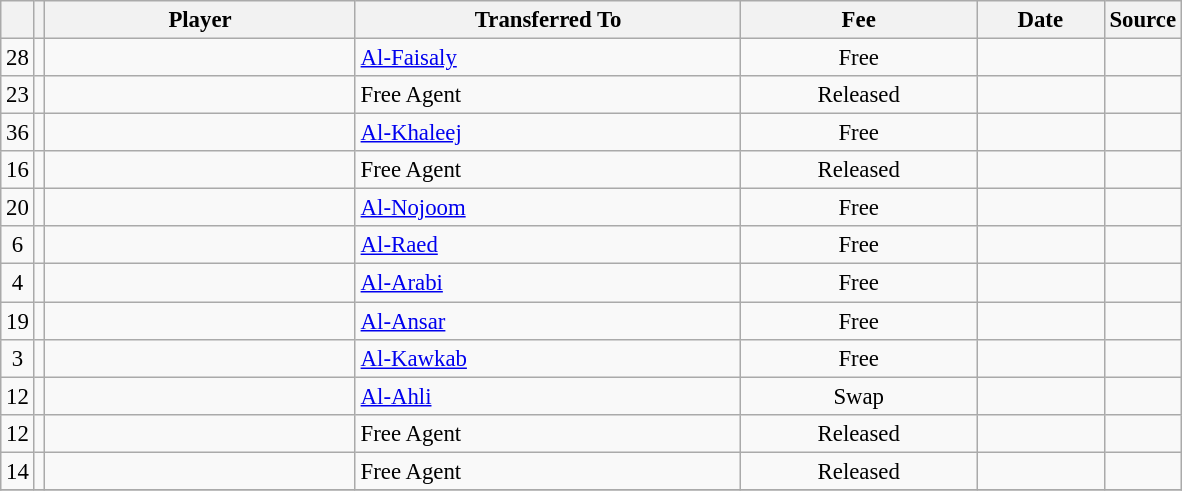<table class="wikitable plainrowheaders sortable" style="font-size:95%">
<tr>
<th></th>
<th></th>
<th scope=col style="width:200px;"><strong>Player</strong></th>
<th scope=col style="width:250px;"><strong>Transferred To</strong></th>
<th scope=col style="width:150px;"><strong>Fee</strong></th>
<th scope=col style="width:78px;"><strong>Date</strong></th>
<th><strong>Source</strong></th>
</tr>
<tr>
<td align=center>28</td>
<td align=center></td>
<td></td>
<td> <a href='#'>Al-Faisaly</a></td>
<td align=center>Free</td>
<td align=center></td>
<td align=center></td>
</tr>
<tr>
<td align=center>23</td>
<td align=center></td>
<td></td>
<td>Free Agent</td>
<td align=center>Released</td>
<td align=center></td>
<td align=center></td>
</tr>
<tr>
<td align=center>36</td>
<td align=center></td>
<td></td>
<td> <a href='#'>Al-Khaleej</a></td>
<td align=center>Free</td>
<td align=center></td>
<td align=center></td>
</tr>
<tr>
<td align=center>16</td>
<td align=center></td>
<td></td>
<td>Free Agent</td>
<td align=center>Released</td>
<td align=center></td>
<td align=center></td>
</tr>
<tr>
<td align=center>20</td>
<td align=center></td>
<td></td>
<td> <a href='#'>Al-Nojoom</a></td>
<td align=center>Free</td>
<td align=center></td>
<td align=center></td>
</tr>
<tr>
<td align=center>6</td>
<td align=center></td>
<td></td>
<td> <a href='#'>Al-Raed</a></td>
<td align=center>Free</td>
<td align=center></td>
<td align=center></td>
</tr>
<tr>
<td align=center>4</td>
<td align=center></td>
<td></td>
<td> <a href='#'>Al-Arabi</a></td>
<td align=center>Free</td>
<td align=center></td>
<td align=center></td>
</tr>
<tr>
<td align=center>19</td>
<td align=center></td>
<td></td>
<td> <a href='#'>Al-Ansar</a></td>
<td align=center>Free</td>
<td align=center></td>
<td align=center></td>
</tr>
<tr>
<td align=center>3</td>
<td align=center></td>
<td></td>
<td> <a href='#'>Al-Kawkab</a></td>
<td align=center>Free</td>
<td align=center></td>
<td align=center></td>
</tr>
<tr>
<td align=center>12</td>
<td align=center></td>
<td></td>
<td> <a href='#'>Al-Ahli</a></td>
<td align=center>Swap</td>
<td align=center></td>
<td align=center></td>
</tr>
<tr>
<td align=center>12</td>
<td align=center></td>
<td></td>
<td>Free Agent</td>
<td align=center>Released</td>
<td align=center></td>
<td align=center></td>
</tr>
<tr>
<td align=center>14</td>
<td align=center></td>
<td></td>
<td>Free Agent</td>
<td align=center>Released</td>
<td align=center></td>
<td align=center></td>
</tr>
<tr>
</tr>
</table>
